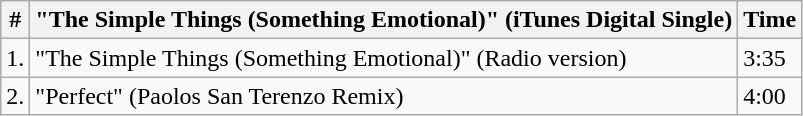<table class="wikitable">
<tr>
<th>#</th>
<th width="">"The Simple Things (Something Emotional)" (iTunes Digital Single)</th>
<th>Time</th>
</tr>
<tr>
<td>1.</td>
<td>"The Simple Things (Something Emotional)" (Radio version)</td>
<td>3:35</td>
</tr>
<tr>
<td>2.</td>
<td>"Perfect" (Paolos San Terenzo Remix)</td>
<td>4:00</td>
</tr>
</table>
